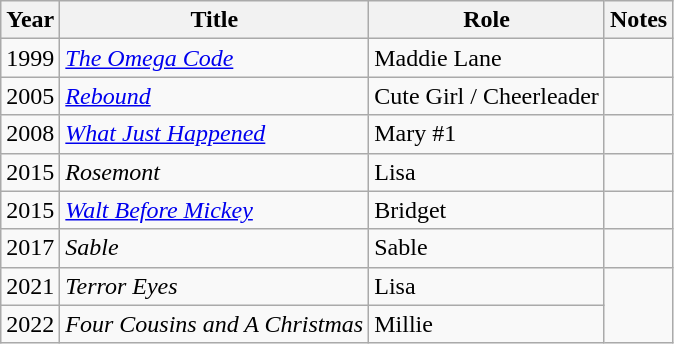<table class="wikitable sortable">
<tr>
<th>Year</th>
<th>Title</th>
<th>Role</th>
<th class="unsortable">Notes</th>
</tr>
<tr>
<td>1999</td>
<td><em><a href='#'>The Omega Code</a></em></td>
<td>Maddie Lane</td>
<td></td>
</tr>
<tr>
<td>2005</td>
<td><em><a href='#'>Rebound</a></em></td>
<td>Cute Girl / Cheerleader</td>
<td></td>
</tr>
<tr>
<td>2008</td>
<td><em><a href='#'>What Just Happened</a></em></td>
<td>Mary #1</td>
<td></td>
</tr>
<tr>
<td>2015</td>
<td><em>Rosemont</em></td>
<td>Lisa</td>
<td></td>
</tr>
<tr>
<td>2015</td>
<td><em><a href='#'>Walt Before Mickey</a></em></td>
<td>Bridget</td>
<td></td>
</tr>
<tr>
<td>2017</td>
<td><em>Sable</em></td>
<td>Sable</td>
<td></td>
</tr>
<tr>
<td>2021</td>
<td><em>Terror Eyes</em></td>
<td>Lisa</td>
</tr>
<tr>
<td>2022</td>
<td><em>Four Cousins and A Christmas</em></td>
<td>Millie</td>
</tr>
</table>
